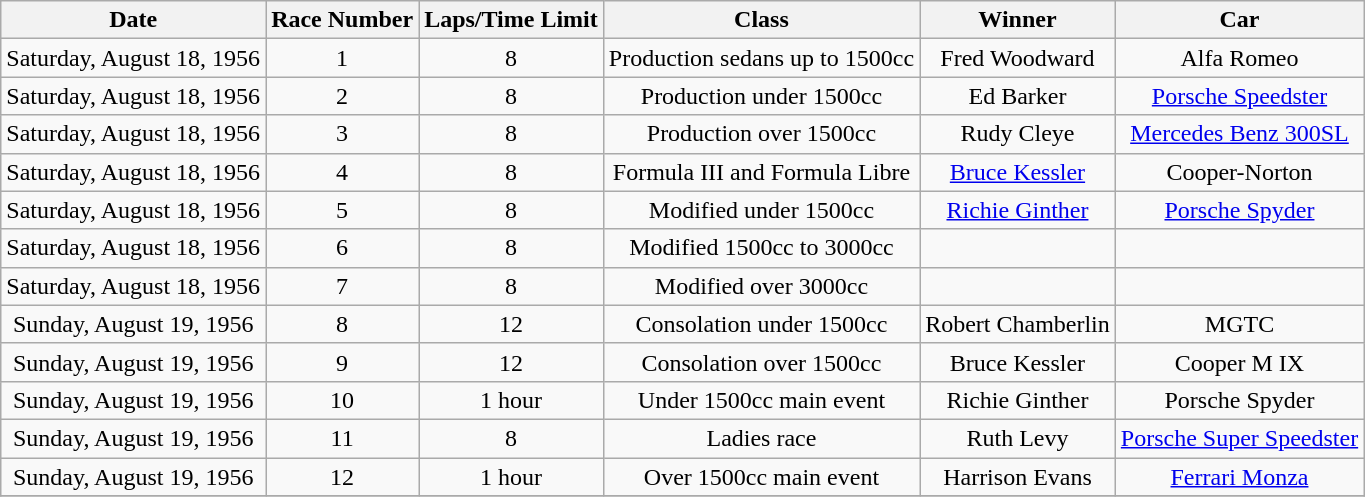<table class="wikitable" Style="text-align:center">
<tr>
<th scope="col">Date</th>
<th scope="col">Race Number</th>
<th scope="col">Laps/Time Limit</th>
<th scope="col">Class</th>
<th scope="col">Winner</th>
<th scope="col">Car</th>
</tr>
<tr>
<td>Saturday, August 18, 1956</td>
<td>1</td>
<td>8</td>
<td>Production sedans up to 1500cc</td>
<td>Fred Woodward</td>
<td>Alfa Romeo</td>
</tr>
<tr>
<td>Saturday, August 18, 1956</td>
<td>2</td>
<td>8</td>
<td>Production under 1500cc</td>
<td>Ed Barker</td>
<td><a href='#'>Porsche Speedster</a></td>
</tr>
<tr>
<td>Saturday, August 18, 1956</td>
<td>3</td>
<td>8</td>
<td>Production over 1500cc</td>
<td>Rudy Cleye</td>
<td><a href='#'> Mercedes Benz 300SL</a></td>
</tr>
<tr>
<td>Saturday, August 18, 1956</td>
<td>4</td>
<td>8</td>
<td>Formula III and Formula Libre</td>
<td><a href='#'>Bruce Kessler</a></td>
<td>Cooper-Norton</td>
</tr>
<tr>
<td>Saturday, August 18, 1956</td>
<td>5</td>
<td>8</td>
<td>Modified under 1500cc</td>
<td><a href='#'>Richie Ginther</a></td>
<td><a href='#'>Porsche Spyder</a></td>
</tr>
<tr>
<td>Saturday, August 18, 1956</td>
<td>6</td>
<td>8</td>
<td>Modified 1500cc to 3000cc</td>
<td></td>
<td></td>
</tr>
<tr>
<td>Saturday, August 18, 1956</td>
<td>7</td>
<td>8</td>
<td>Modified over 3000cc</td>
<td></td>
<td></td>
</tr>
<tr>
<td>Sunday, August 19, 1956</td>
<td>8</td>
<td>12</td>
<td>Consolation under 1500cc</td>
<td>Robert Chamberlin</td>
<td>MGTC</td>
</tr>
<tr>
<td>Sunday, August 19, 1956</td>
<td>9</td>
<td>12</td>
<td>Consolation over 1500cc</td>
<td>Bruce Kessler</td>
<td>Cooper M IX</td>
</tr>
<tr>
<td>Sunday, August 19, 1956</td>
<td>10</td>
<td>1 hour</td>
<td>Under 1500cc main event</td>
<td>Richie Ginther</td>
<td>Porsche Spyder</td>
</tr>
<tr>
<td>Sunday, August 19, 1956</td>
<td>11</td>
<td>8</td>
<td>Ladies race</td>
<td>Ruth Levy</td>
<td><a href='#'>Porsche Super Speedster</a></td>
</tr>
<tr>
<td>Sunday, August 19, 1956</td>
<td>12</td>
<td>1 hour</td>
<td>Over 1500cc main event</td>
<td>Harrison Evans</td>
<td><a href='#'>Ferrari Monza</a></td>
</tr>
<tr>
</tr>
</table>
